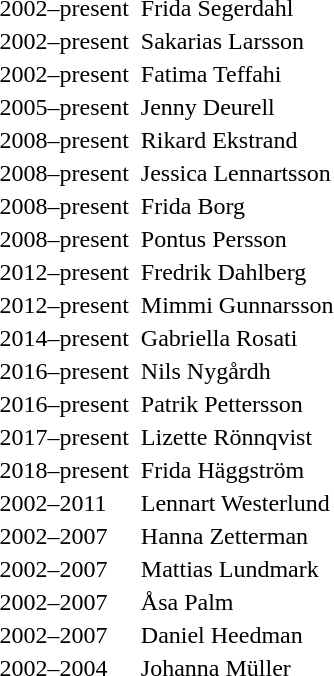<table>
<tr>
<td>2002–present</td>
<td></td>
<td> Frida Segerdahl</td>
</tr>
<tr>
<td>2002–present</td>
<td></td>
<td> Sakarias Larsson</td>
</tr>
<tr>
<td>2002–present</td>
<td></td>
<td> Fatima Teffahi</td>
</tr>
<tr>
<td>2005–present</td>
<td></td>
<td> Jenny Deurell</td>
</tr>
<tr>
<td>2008–present</td>
<td></td>
<td> Rikard Ekstrand</td>
</tr>
<tr>
<td>2008–present</td>
<td></td>
<td> Jessica Lennartsson</td>
</tr>
<tr>
<td>2008–present</td>
<td></td>
<td> Frida Borg</td>
</tr>
<tr>
<td>2008–present</td>
<td></td>
<td> Pontus Persson</td>
</tr>
<tr>
<td>2012–present</td>
<td></td>
<td> Fredrik Dahlberg</td>
</tr>
<tr>
<td>2012–present</td>
<td></td>
<td> Mimmi Gunnarsson</td>
</tr>
<tr>
<td>2014–present</td>
<td></td>
<td> Gabriella Rosati</td>
</tr>
<tr>
<td>2016–present</td>
<td></td>
<td> Nils Nygårdh</td>
</tr>
<tr>
<td>2016–present</td>
<td></td>
<td> Patrik Pettersson</td>
</tr>
<tr>
<td>2017–present</td>
<td></td>
<td> Lizette Rönnqvist</td>
</tr>
<tr>
<td>2018–present</td>
<td></td>
<td> Frida Häggström</td>
</tr>
<tr>
<td>2002–2011</td>
<td></td>
<td> Lennart Westerlund</td>
</tr>
<tr>
<td>2002–2007</td>
<td></td>
<td> Hanna Zetterman</td>
</tr>
<tr>
<td>2002–2007</td>
<td></td>
<td> Mattias Lundmark</td>
</tr>
<tr>
<td>2002–2007</td>
<td></td>
<td> Åsa Palm</td>
</tr>
<tr>
<td>2002–2007</td>
<td></td>
<td> Daniel Heedman</td>
<td></td>
</tr>
<tr>
<td>2002–2004</td>
<td></td>
<td> Johanna Müller</td>
</tr>
</table>
